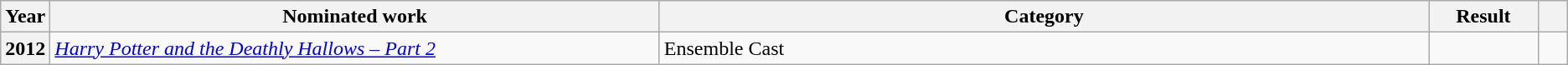<table class=wikitable>
<tr>
<th scope="col" style="width:1em;">Year</th>
<th scope="col" style="width:30em;">Nominated work</th>
<th scope="col" style="width:38em;">Category</th>
<th scope="col" style="width:5em;">Result</th>
<th scope="col" style="width:1em;"></th>
</tr>
<tr>
<th scope="row">2012</th>
<td><em><a href='#'>Harry Potter and the Deathly Hallows – Part 2</a></em></td>
<td>Ensemble Cast</td>
<td></td>
<td style="text-align:center;"></td>
</tr>
</table>
